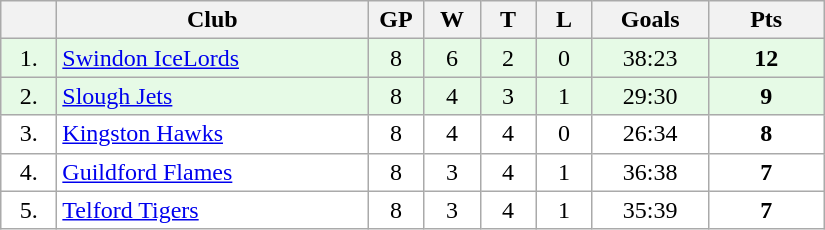<table class="wikitable">
<tr>
<th width="30"></th>
<th width="200">Club</th>
<th width="30">GP</th>
<th width="30">W</th>
<th width="30">T</th>
<th width="30">L</th>
<th width="70">Goals</th>
<th width="70">Pts</th>
</tr>
<tr bgcolor="#e6fae6" align="center">
<td>1.</td>
<td align="left"><a href='#'>Swindon IceLords</a></td>
<td>8</td>
<td>6</td>
<td>2</td>
<td>0</td>
<td>38:23</td>
<td><strong>12</strong></td>
</tr>
<tr bgcolor="#e6fae6" align="center">
<td>2.</td>
<td align="left"><a href='#'>Slough Jets</a></td>
<td>8</td>
<td>4</td>
<td>3</td>
<td>1</td>
<td>29:30</td>
<td><strong>9</strong></td>
</tr>
<tr bgcolor="#FFFFFF" align="center">
<td>3.</td>
<td align="left"><a href='#'>Kingston Hawks</a></td>
<td>8</td>
<td>4</td>
<td>4</td>
<td>0</td>
<td>26:34</td>
<td><strong>8</strong></td>
</tr>
<tr bgcolor="#FFFFFF" align="center">
<td>4.</td>
<td align="left"><a href='#'>Guildford Flames</a></td>
<td>8</td>
<td>3</td>
<td>4</td>
<td>1</td>
<td>36:38</td>
<td><strong>7</strong></td>
</tr>
<tr bgcolor="#FFFFFF" align="center">
<td>5.</td>
<td align="left"><a href='#'>Telford Tigers</a></td>
<td>8</td>
<td>3</td>
<td>4</td>
<td>1</td>
<td>35:39</td>
<td><strong>7</strong></td>
</tr>
</table>
